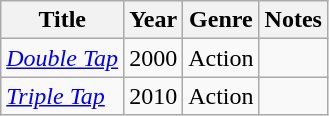<table class="wikitable sortable">
<tr>
<th>Title</th>
<th>Year</th>
<th>Genre</th>
<th>Notes</th>
</tr>
<tr>
<td><a href='#'><em>Double Tap</em></a></td>
<td>2000</td>
<td>Action</td>
<td></td>
</tr>
<tr>
<td><em><a href='#'>Triple Tap</a></em></td>
<td>2010</td>
<td>Action</td>
<td></td>
</tr>
</table>
